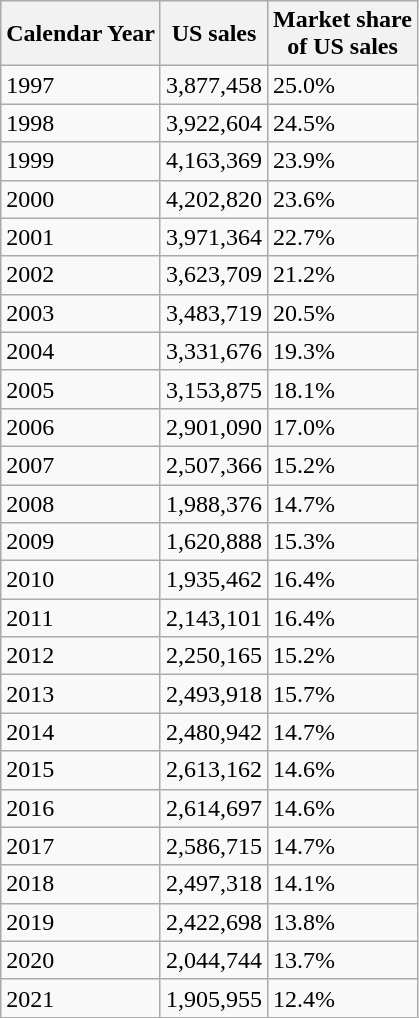<table class="wikitable">
<tr>
<th>Calendar Year</th>
<th>US sales</th>
<th>Market share<br>of US sales</th>
</tr>
<tr>
<td>1997</td>
<td>3,877,458</td>
<td>25.0%</td>
</tr>
<tr>
<td>1998</td>
<td>3,922,604</td>
<td>24.5%</td>
</tr>
<tr>
<td>1999</td>
<td>4,163,369</td>
<td>23.9%</td>
</tr>
<tr>
<td>2000</td>
<td>4,202,820</td>
<td>23.6%</td>
</tr>
<tr>
<td>2001</td>
<td>3,971,364</td>
<td>22.7%</td>
</tr>
<tr>
<td>2002</td>
<td>3,623,709</td>
<td>21.2%</td>
</tr>
<tr>
<td>2003</td>
<td>3,483,719</td>
<td>20.5%</td>
</tr>
<tr>
<td>2004</td>
<td>3,331,676</td>
<td>19.3%</td>
</tr>
<tr>
<td>2005</td>
<td>3,153,875</td>
<td>18.1%</td>
</tr>
<tr>
<td>2006</td>
<td>2,901,090</td>
<td>17.0%</td>
</tr>
<tr>
<td>2007</td>
<td>2,507,366</td>
<td>15.2%</td>
</tr>
<tr>
<td>2008</td>
<td>1,988,376</td>
<td>14.7%</td>
</tr>
<tr>
<td>2009</td>
<td>1,620,888</td>
<td>15.3%</td>
</tr>
<tr>
<td>2010</td>
<td>1,935,462</td>
<td>16.4%</td>
</tr>
<tr>
<td>2011</td>
<td>2,143,101</td>
<td>16.4%</td>
</tr>
<tr>
<td>2012</td>
<td>2,250,165</td>
<td>15.2%</td>
</tr>
<tr>
<td>2013</td>
<td>2,493,918</td>
<td>15.7%</td>
</tr>
<tr>
<td>2014</td>
<td>2,480,942</td>
<td>14.7%</td>
</tr>
<tr>
<td>2015</td>
<td>2,613,162</td>
<td>14.6%</td>
</tr>
<tr>
<td>2016</td>
<td>2,614,697</td>
<td>14.6%</td>
</tr>
<tr>
<td>2017</td>
<td>2,586,715</td>
<td>14.7%</td>
</tr>
<tr>
<td>2018</td>
<td>2,497,318</td>
<td>14.1%</td>
</tr>
<tr>
<td>2019</td>
<td>2,422,698</td>
<td>13.8%</td>
</tr>
<tr>
<td>2020</td>
<td>2,044,744</td>
<td>13.7%</td>
</tr>
<tr>
<td>2021</td>
<td>1,905,955</td>
<td>12.4%</td>
</tr>
</table>
